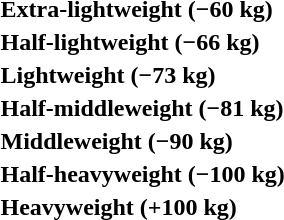<table>
<tr>
<th rowspan=2 style="text-align:left;">Extra-lightweight (−60 kg)</th>
<td rowspan=2></td>
<td rowspan=2></td>
<td></td>
</tr>
<tr>
<td></td>
</tr>
<tr>
<th rowspan=2 style="text-align:left;">Half-lightweight (−66 kg)</th>
<td rowspan=2></td>
<td rowspan=2></td>
<td></td>
</tr>
<tr>
<td></td>
</tr>
<tr>
<th rowspan=2 style="text-align:left;">Lightweight (−73 kg)</th>
<td rowspan=2></td>
<td rowspan=2></td>
<td></td>
</tr>
<tr>
<td></td>
</tr>
<tr>
<th rowspan=2 style="text-align:left;">Half-middleweight (−81 kg)</th>
<td rowspan=2></td>
<td rowspan=2></td>
<td></td>
</tr>
<tr>
<td></td>
</tr>
<tr>
<th rowspan=2 style="text-align:left;">Middleweight (−90 kg)</th>
<td rowspan=2></td>
<td rowspan=2></td>
<td></td>
</tr>
<tr>
<td></td>
</tr>
<tr>
<th rowspan=2 style="text-align:left;">Half-heavyweight (−100 kg)</th>
<td rowspan=2></td>
<td rowspan=2></td>
<td></td>
</tr>
<tr>
<td></td>
</tr>
<tr>
<th rowspan=2 style="text-align:left;">Heavyweight (+100 kg)</th>
<td rowspan=2></td>
<td rowspan=2></td>
<td></td>
</tr>
<tr>
<td></td>
</tr>
</table>
